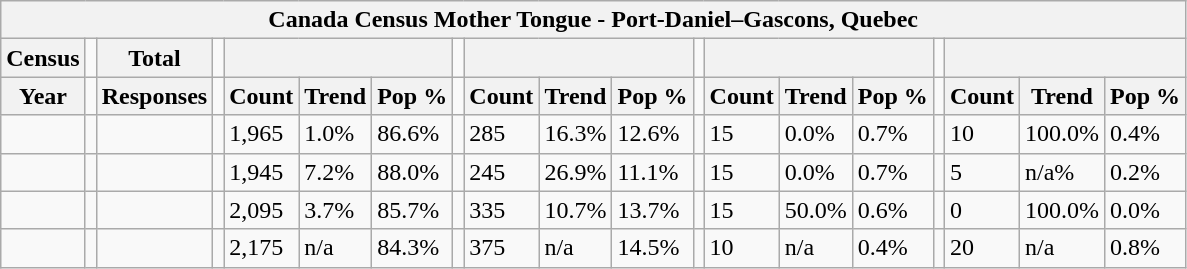<table class="wikitable">
<tr>
<th colspan="19">Canada Census Mother Tongue - Port-Daniel–Gascons, Quebec</th>
</tr>
<tr>
<th>Census</th>
<td></td>
<th>Total</th>
<td colspan="1"></td>
<th colspan="3"></th>
<td colspan="1"></td>
<th colspan="3"></th>
<td colspan="1"></td>
<th colspan="3"></th>
<td colspan="1"></td>
<th colspan="3"></th>
</tr>
<tr>
<th>Year</th>
<td></td>
<th>Responses</th>
<td></td>
<th>Count</th>
<th>Trend</th>
<th>Pop %</th>
<td></td>
<th>Count</th>
<th>Trend</th>
<th>Pop %</th>
<td></td>
<th>Count</th>
<th>Trend</th>
<th>Pop %</th>
<td></td>
<th>Count</th>
<th>Trend</th>
<th>Pop %</th>
</tr>
<tr>
<td></td>
<td></td>
<td></td>
<td></td>
<td>1,965</td>
<td> 1.0%</td>
<td>86.6%</td>
<td></td>
<td>285</td>
<td> 16.3%</td>
<td>12.6%</td>
<td></td>
<td>15</td>
<td> 0.0%</td>
<td>0.7%</td>
<td></td>
<td>10</td>
<td> 100.0%</td>
<td>0.4%</td>
</tr>
<tr>
<td></td>
<td></td>
<td></td>
<td></td>
<td>1,945</td>
<td> 7.2%</td>
<td>88.0%</td>
<td></td>
<td>245</td>
<td> 26.9%</td>
<td>11.1%</td>
<td></td>
<td>15</td>
<td> 0.0%</td>
<td>0.7%</td>
<td></td>
<td>5</td>
<td> n/a%</td>
<td>0.2%</td>
</tr>
<tr>
<td></td>
<td></td>
<td></td>
<td></td>
<td>2,095</td>
<td> 3.7%</td>
<td>85.7%</td>
<td></td>
<td>335</td>
<td> 10.7%</td>
<td>13.7%</td>
<td></td>
<td>15</td>
<td> 50.0%</td>
<td>0.6%</td>
<td></td>
<td>0</td>
<td> 100.0%</td>
<td>0.0%</td>
</tr>
<tr>
<td></td>
<td></td>
<td></td>
<td></td>
<td>2,175</td>
<td>n/a</td>
<td>84.3%</td>
<td></td>
<td>375</td>
<td>n/a</td>
<td>14.5%</td>
<td></td>
<td>10</td>
<td>n/a</td>
<td>0.4%</td>
<td></td>
<td>20</td>
<td>n/a</td>
<td>0.8%</td>
</tr>
</table>
